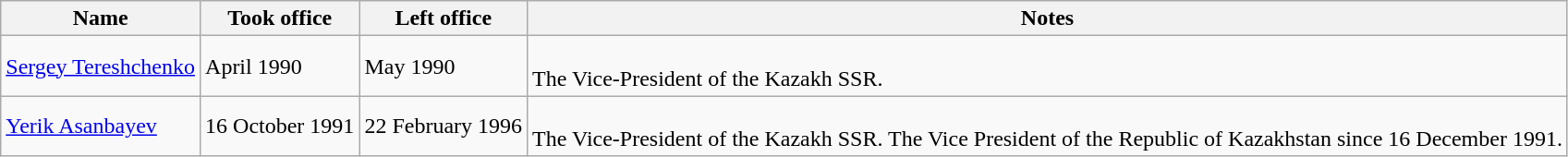<table class="wikitable">
<tr>
<th>Name</th>
<th>Took office</th>
<th>Left office</th>
<th>Notes</th>
</tr>
<tr>
<td><a href='#'>Sergey Tereshchenko</a></td>
<td>April 1990</td>
<td>May 1990</td>
<td><br>The Vice-President of the Kazakh SSR.</td>
</tr>
<tr>
<td><a href='#'>Yerik Asanbayev</a></td>
<td>16 October 1991</td>
<td>22 February 1996</td>
<td><br>The Vice-President of the Kazakh SSR. The Vice President of the Republic of Kazakhstan since 16 December 1991.</td>
</tr>
</table>
